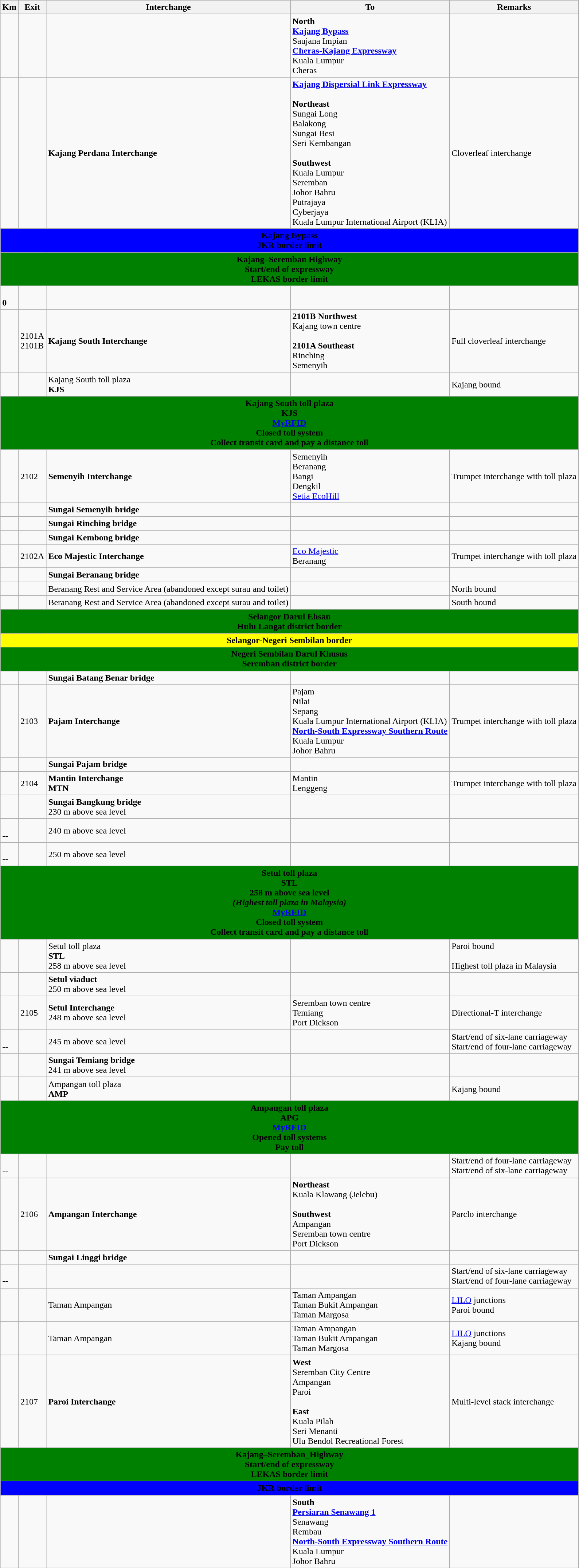<table class="wikitable sortable">
<tr>
<th>Km</th>
<th>Exit</th>
<th>Interchange</th>
<th>To</th>
<th>Remarks</th>
</tr>
<tr>
<td></td>
<td></td>
<td></td>
<td><strong>North</strong><br> <strong><a href='#'>Kajang Bypass</a></strong><br>Saujana Impian<br> <strong><a href='#'>Cheras-Kajang Expressway</a></strong><br>Kuala Lumpur<br>Cheras</td>
<td></td>
</tr>
<tr>
<td></td>
<td></td>
<td><strong>Kajang Perdana Interchange</strong></td>
<td> <strong><a href='#'>Kajang Dispersial Link Expressway</a></strong><br><br><strong>Northeast</strong><br> Sungai Long<br> Balakong<br> Sungai Besi<br> Seri Kembangan<br><br><strong>Southwest</strong><br> Kuala Lumpur<br>  Seremban<br>  Johor Bahru<br> Putrajaya<br> Cyberjaya<br>  Kuala Lumpur International Airport (KLIA) </td>
<td>Cloverleaf interchange</td>
</tr>
<tr>
<td colspan="5" style="text-align:center; background:blue;"><strong><span> Kajang Bypass<br>JKR border limit</span></strong></td>
</tr>
<tr>
<td colspan="5" style="text-align:center; background:green;"><strong><span> Kajang–Seremban Highway<br>Start/end of expressway<br>LEKAS border limit</span></strong></td>
</tr>
<tr>
<td><br><strong>0</strong></td>
<td></td>
<td></td>
<td></td>
<td></td>
</tr>
<tr>
<td></td>
<td>2101A<br>2101B</td>
<td><strong>Kajang South Interchange</strong></td>
<td><strong>2101B Northwest</strong><br> Kajang town centre<br><br><strong>2101A Southeast</strong><br> Rinching<br> Semenyih</td>
<td>Full cloverleaf interchange</td>
</tr>
<tr>
<td></td>
<td></td>
<td> Kajang South toll plaza<br><strong>KJS</strong></td>
<td>    </td>
<td>Kajang bound</td>
</tr>
<tr>
<td colspan="5" style="text-align:center; background:green;"><strong><span>Kajang South toll plaza<br>KJS<br>  <a href='#'><span>My</span><span>RFID</span></a>  <br>Closed toll system<br>Collect transit card and pay a distance toll</span></strong></td>
</tr>
<tr>
<td></td>
<td>2102</td>
<td><strong>Semenyih Interchange</strong><br></td>
<td> Semenyih<br> Beranang<br> Bangi<br> Dengkil<br><a href='#'>Setia EcoHill</a></td>
<td>Trumpet interchange with toll plaza</td>
</tr>
<tr U/C Eco Majestic trumpet interchange with toll plaza>
<td></td>
<td></td>
<td><strong>Sungai Semenyih bridge</strong></td>
<td></td>
<td></td>
</tr>
<tr>
<td></td>
<td></td>
<td><strong>Sungai Rinching bridge</strong></td>
<td></td>
<td></td>
</tr>
<tr>
<td></td>
<td></td>
<td><strong>Sungai Kembong bridge</strong></td>
<td></td>
<td></td>
</tr>
<tr>
<td></td>
<td>2102A</td>
<td><strong>Eco Majestic Interchange</strong><br></td>
<td><a href='#'>Eco Majestic</a><br> Beranang</td>
<td>Trumpet interchange with toll plaza</td>
</tr>
<tr>
</tr>
<tr>
<td></td>
<td></td>
<td><strong>Sungai Beranang bridge</strong></td>
<td></td>
<td></td>
</tr>
<tr>
<td></td>
<td></td>
<td> Beranang Rest and Service Area (abandoned except surau and toilet)</td>
<td>      </td>
<td>North bound</td>
</tr>
<tr>
<td></td>
<td></td>
<td> Beranang Rest and Service Area (abandoned except surau and toilet)</td>
<td>      </td>
<td>South bound</td>
</tr>
<tr>
<td colspan="5" style="text-align:center; background:green;"><strong><span>Selangor Darul Ehsan<br>Hulu Langat district border</span></strong></td>
</tr>
<tr>
<td colspan="5" style="text-align:center; background:yellow;"><strong><span>Selangor-Negeri Sembilan border</span></strong></td>
</tr>
<tr>
<td colspan="5" style="text-align:center; background:green;"><strong><span>Negeri Sembilan Darul Khusus<br>Seremban district border</span></strong></td>
</tr>
<tr>
<td></td>
<td></td>
<td><strong>Sungai Batang Benar bridge</strong></td>
<td></td>
<td></td>
</tr>
<tr>
<td></td>
<td>2103</td>
<td><strong>Pajam Interchange</strong><br></td>
<td> Pajam<br> Nilai<br> Sepang<br> Kuala Lumpur International Airport (KLIA) <br>  <strong><a href='#'>North-South Expressway Southern Route</a></strong><br>Kuala Lumpur<br>Johor Bahru</td>
<td>Trumpet interchange with toll plaza</td>
</tr>
<tr>
<td></td>
<td></td>
<td><strong>Sungai Pajam bridge</strong></td>
<td></td>
<td></td>
</tr>
<tr>
<td></td>
<td>2104</td>
<td><strong>Mantin Interchange</strong><br><strong>MTN</strong></td>
<td> Mantin<br> Lenggeng</td>
<td>Trumpet interchange with toll plaza</td>
</tr>
<tr>
<td></td>
<td></td>
<td><strong>Sungai Bangkung bridge</strong><br>230 m above sea level</td>
<td></td>
<td></td>
</tr>
<tr>
<td><br><strong>--</strong></td>
<td></td>
<td>240 m above sea level</td>
<td></td>
<td></td>
</tr>
<tr>
<td><br><strong>--</strong></td>
<td></td>
<td>250 m above sea level</td>
<td></td>
<td></td>
</tr>
<tr>
<td colspan="5" style="text-align:center; background:green;"><strong><span>Setul toll plaza<br>STL<br>258 m above sea level<br><em>(Highest toll plaza in Malaysia)</em><br>  <a href='#'><span>My</span><span>RFID</span></a>  <br>Closed toll system<br>Collect transit card and pay a distance toll</span></strong></td>
</tr>
<tr>
<td></td>
<td></td>
<td> Setul toll plaza<br><strong>STL</strong><br>258 m above sea level</td>
<td>    </td>
<td>Paroi bound<br><br>Highest toll plaza in Malaysia</td>
</tr>
<tr>
<td></td>
<td></td>
<td><strong>Setul viaduct</strong><br>250 m above sea level</td>
<td></td>
<td></td>
</tr>
<tr>
<td></td>
<td>2105</td>
<td><strong>Setul Interchange</strong><br>248 m above sea level</td>
<td> Seremban town centre<br> Temiang<br> Port Dickson</td>
<td>Directional-T interchange</td>
</tr>
<tr>
</tr>
<tr | ||2105A ||>
</tr>
<tr>
<td><br><strong>--</strong></td>
<td></td>
<td>245 m above sea level</td>
<td></td>
<td>Start/end of six-lane carriageway<br>Start/end of four-lane carriageway</td>
</tr>
<tr>
<td></td>
<td></td>
<td><strong>Sungai Temiang bridge</strong><br>241 m above sea level</td>
<td></td>
<td></td>
</tr>
<tr>
<td></td>
<td></td>
<td> Ampangan toll plaza<br><strong>AMP</strong></td>
<td>    </td>
<td>Kajang bound</td>
</tr>
<tr>
<td colspan="5" style="text-align:center; background:green;"><strong><span>Ampangan toll plaza<br>APG<br>  <a href='#'><span>My</span><span>RFID</span></a>  <br>Opened toll systems<br>Pay toll</span></strong></td>
</tr>
<tr>
<td><br><strong>--</strong></td>
<td></td>
<td></td>
<td></td>
<td>Start/end of four-lane carriageway<br>Start/end of six-lane carriageway</td>
</tr>
<tr>
<td></td>
<td>2106</td>
<td><strong>Ampangan Interchange</strong></td>
<td><strong>Northeast</strong><br> Kuala Klawang (Jelebu)<br><br><strong>Southwest</strong><br> Ampangan<br> Seremban town centre<br> Port Dickson</td>
<td>Parclo interchange</td>
</tr>
<tr>
<td></td>
<td></td>
<td><strong>Sungai Linggi bridge</strong></td>
<td></td>
<td></td>
</tr>
<tr>
<td><br><strong>--</strong></td>
<td></td>
<td></td>
<td></td>
<td>Start/end of six-lane carriageway<br>Start/end of four-lane carriageway</td>
</tr>
<tr>
<td></td>
<td></td>
<td>Taman Ampangan</td>
<td>Taman Ampangan<br>Taman Bukit Ampangan<br>Taman Margosa</td>
<td><a href='#'>LILO</a> junctions<br>Paroi bound</td>
</tr>
<tr>
<td></td>
<td></td>
<td>Taman Ampangan</td>
<td>Taman Ampangan<br>Taman Bukit Ampangan<br>Taman Margosa</td>
<td><a href='#'>LILO</a> junctions<br>Kajang bound</td>
</tr>
<tr>
<td></td>
<td>2107</td>
<td><strong>Paroi Interchange</strong></td>
<td><strong>West</strong><br> Seremban City Centre<br> Ampangan<br> Paroi<br><br><strong>East</strong><br> Kuala Pilah<br> Seri Menanti<br> Ulu Bendol Recreational Forest </td>
<td>Multi-level stack interchange</td>
</tr>
<tr>
<td colspan="5" style="text-align:center; background:green;"><strong><span> Kajang–Seremban_Highway<br>Start/end of expressway<br>LEKAS border limit</span></strong></td>
</tr>
<tr>
<td colspan="5" style="text-align:center; background:blue;"><strong><span>JKR border limit</span></strong></td>
</tr>
<tr>
<td></td>
<td></td>
<td></td>
<td><strong>South</strong><br> <strong><a href='#'>Persiaran Senawang 1</a></strong><br> Senawang<br> Rembau<br>  <strong><a href='#'>North-South Expressway Southern Route</a></strong><br>Kuala Lumpur<br>Johor Bahru</td>
<td></td>
</tr>
</table>
